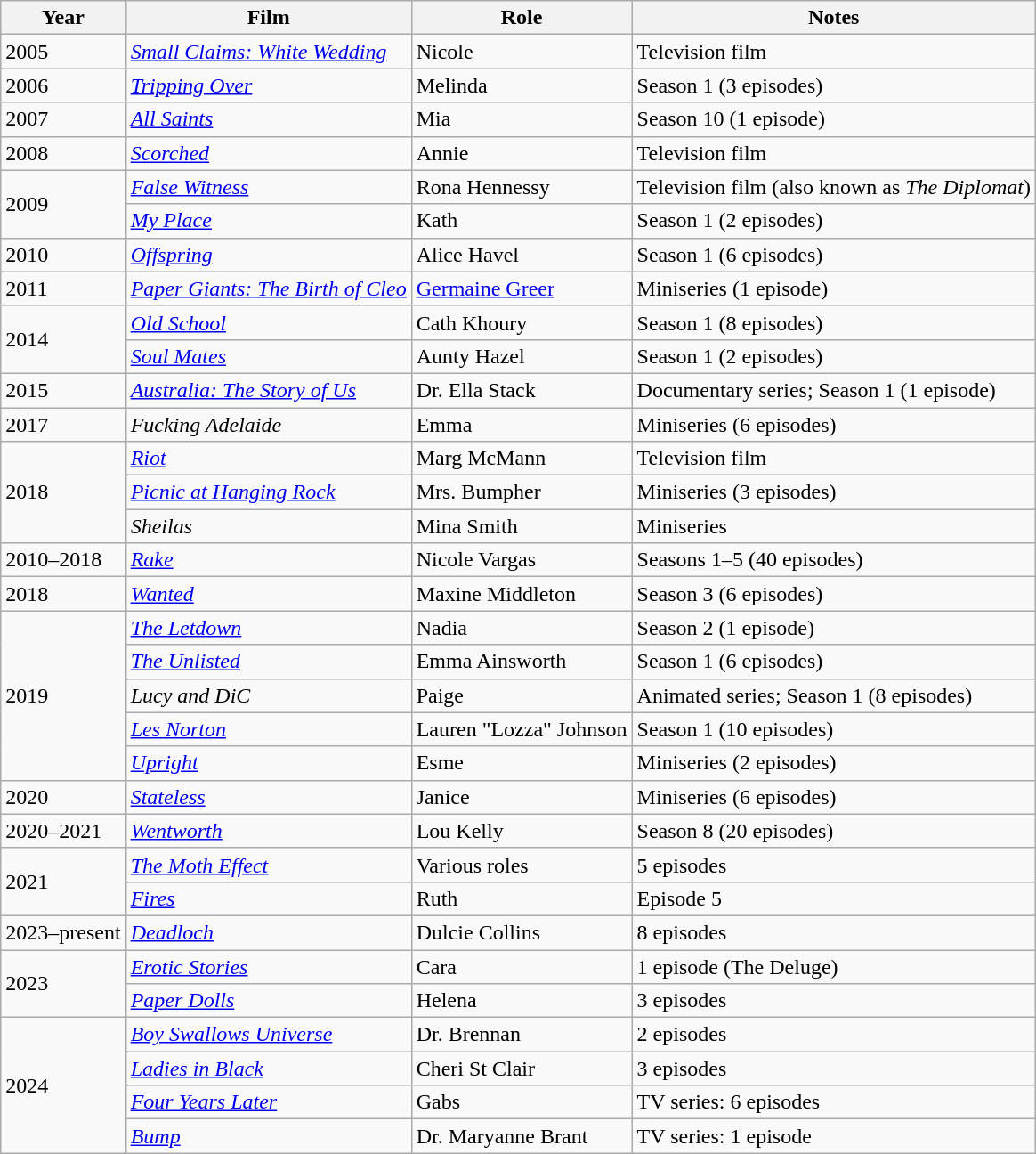<table class="wikitable">
<tr>
<th>Year</th>
<th>Film</th>
<th>Role</th>
<th>Notes</th>
</tr>
<tr>
<td>2005</td>
<td><em><a href='#'>Small Claims: White Wedding</a></em></td>
<td>Nicole</td>
<td>Television film</td>
</tr>
<tr>
<td>2006</td>
<td><em><a href='#'>Tripping Over</a></em></td>
<td>Melinda</td>
<td>Season 1 (3 episodes)</td>
</tr>
<tr>
<td>2007</td>
<td><em><a href='#'>All Saints</a></em></td>
<td>Mia</td>
<td>Season 10 (1 episode)</td>
</tr>
<tr>
<td>2008</td>
<td><em><a href='#'>Scorched</a></em></td>
<td>Annie</td>
<td>Television film</td>
</tr>
<tr>
<td rowspan="2">2009</td>
<td><em><a href='#'>False Witness</a></em></td>
<td>Rona Hennessy</td>
<td>Television film (also known as <em>The Diplomat</em>)</td>
</tr>
<tr>
<td><em><a href='#'>My Place</a></em></td>
<td>Kath</td>
<td>Season 1 (2 episodes)</td>
</tr>
<tr>
<td>2010</td>
<td><em><a href='#'>Offspring</a></em></td>
<td>Alice Havel</td>
<td>Season 1 (6 episodes)</td>
</tr>
<tr>
<td>2011</td>
<td><em><a href='#'>Paper Giants: The Birth of Cleo</a></em></td>
<td><a href='#'>Germaine Greer</a></td>
<td>Miniseries (1 episode)</td>
</tr>
<tr>
<td rowspan="2">2014</td>
<td><em><a href='#'>Old School</a></em></td>
<td>Cath Khoury</td>
<td>Season 1 (8 episodes)</td>
</tr>
<tr>
<td><em><a href='#'>Soul Mates</a></em></td>
<td>Aunty Hazel</td>
<td>Season 1 (2 episodes)</td>
</tr>
<tr>
<td>2015</td>
<td><em><a href='#'>Australia: The Story of Us</a></em></td>
<td>Dr. Ella Stack</td>
<td>Documentary series; Season 1 (1 episode)</td>
</tr>
<tr>
<td>2017</td>
<td><em>Fucking Adelaide</em></td>
<td>Emma</td>
<td>Miniseries (6 episodes)</td>
</tr>
<tr>
<td rowspan="3">2018</td>
<td><em><a href='#'>Riot</a></em></td>
<td>Marg McMann</td>
<td>Television film</td>
</tr>
<tr>
<td><em><a href='#'>Picnic at Hanging Rock</a></em></td>
<td>Mrs. Bumpher</td>
<td>Miniseries (3 episodes)</td>
</tr>
<tr>
<td><em>Sheilas</em></td>
<td>Mina Smith</td>
<td>Miniseries</td>
</tr>
<tr>
<td>2010–2018</td>
<td><em><a href='#'>Rake</a></em></td>
<td>Nicole Vargas</td>
<td>Seasons 1–5 (40 episodes)</td>
</tr>
<tr>
<td>2018</td>
<td><em><a href='#'>Wanted</a></em></td>
<td>Maxine Middleton</td>
<td>Season 3 (6 episodes)</td>
</tr>
<tr>
<td rowspan="5">2019</td>
<td><em><a href='#'>The Letdown</a></em></td>
<td>Nadia</td>
<td>Season 2 (1 episode)</td>
</tr>
<tr>
<td><em><a href='#'>The Unlisted</a></em></td>
<td>Emma Ainsworth</td>
<td>Season 1 (6 episodes)</td>
</tr>
<tr>
<td><em>Lucy and DiC</em></td>
<td>Paige</td>
<td>Animated series; Season 1 (8 episodes)</td>
</tr>
<tr>
<td><em><a href='#'>Les Norton</a></em></td>
<td>Lauren "Lozza" Johnson</td>
<td>Season 1 (10 episodes)</td>
</tr>
<tr>
<td><em><a href='#'>Upright</a></em></td>
<td>Esme</td>
<td>Miniseries (2 episodes)</td>
</tr>
<tr>
<td>2020</td>
<td><em><a href='#'>Stateless</a></em></td>
<td>Janice</td>
<td>Miniseries (6 episodes)</td>
</tr>
<tr>
<td>2020–2021</td>
<td><em><a href='#'>Wentworth</a></em></td>
<td>Lou Kelly</td>
<td>Season 8 (20 episodes)</td>
</tr>
<tr>
<td rowspan="2">2021</td>
<td><em><a href='#'>The Moth Effect</a></em></td>
<td>Various roles</td>
<td>5 episodes</td>
</tr>
<tr>
<td><a href='#'><em>Fires</em></a></td>
<td>Ruth</td>
<td>Episode 5</td>
</tr>
<tr>
<td>2023–present</td>
<td><em><a href='#'>Deadloch</a></em></td>
<td>Dulcie Collins</td>
<td>8 episodes</td>
</tr>
<tr>
<td rowspan="2">2023</td>
<td><em><a href='#'>Erotic Stories</a></em></td>
<td>Cara</td>
<td>1 episode (The Deluge)</td>
</tr>
<tr>
<td><em><a href='#'>Paper Dolls</a></em></td>
<td>Helena</td>
<td>3 episodes</td>
</tr>
<tr>
<td rowspan="4">2024</td>
<td><a href='#'><em>Boy Swallows Universe</em></a></td>
<td>Dr. Brennan</td>
<td>2 episodes</td>
</tr>
<tr>
<td><em><a href='#'>Ladies in Black</a></em></td>
<td>Cheri St Clair</td>
<td>3 episodes</td>
</tr>
<tr>
<td><em><a href='#'>Four Years Later</a></em></td>
<td>Gabs</td>
<td>TV series: 6 episodes</td>
</tr>
<tr>
<td><a href='#'><em>Bump</em></a></td>
<td>Dr. Maryanne Brant</td>
<td>TV series: 1 episode</td>
</tr>
</table>
